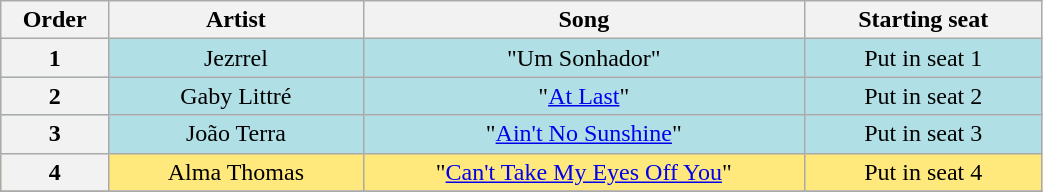<table class="wikitable" style="text-align:center; width:55%;">
<tr>
<th scope="col" width="05%">Order</th>
<th scope="col" width="15%">Artist</th>
<th scope="col" width="26%">Song</th>
<th scope="col" width="14%">Starting seat</th>
</tr>
<tr bgcolor=B0E0E6>
<th>1</th>
<td>Jezrrel</td>
<td>"Um Sonhador"</td>
<td>Put in seat 1</td>
</tr>
<tr bgcolor=B0E0E6>
<th>2</th>
<td>Gaby Littré</td>
<td>"<a href='#'>At Last</a>"</td>
<td>Put in seat 2</td>
</tr>
<tr bgcolor=B0E0E6>
<th>3</th>
<td>João Terra</td>
<td>"<a href='#'>Ain't No Sunshine</a>"</td>
<td>Put in seat 3</td>
</tr>
<tr bgcolor=FFE87C>
<th>4</th>
<td>Alma Thomas</td>
<td>"<a href='#'>Can't Take My Eyes Off You</a>"</td>
<td>Put in seat 4</td>
</tr>
<tr>
</tr>
</table>
